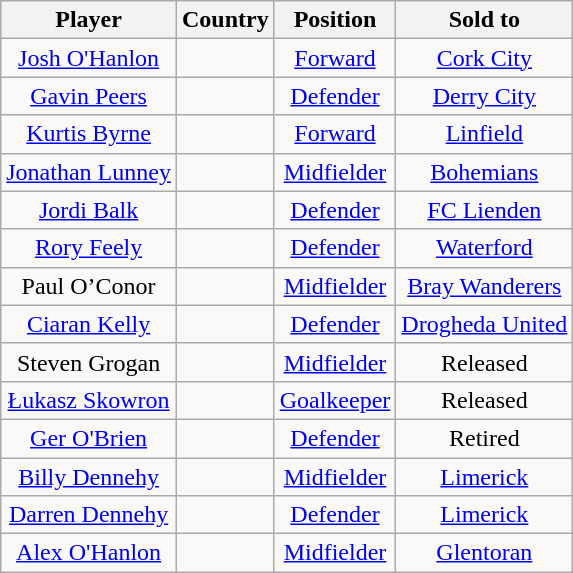<table class="wikitable" style="text-align:center">
<tr>
<th>Player</th>
<th>Country</th>
<th>Position</th>
<th>Sold to</th>
</tr>
<tr>
<td><a href='#'>Josh O'Hanlon</a></td>
<td></td>
<td><a href='#'>Forward</a></td>
<td> <a href='#'>Cork City</a></td>
</tr>
<tr>
<td><a href='#'>Gavin Peers</a></td>
<td></td>
<td><a href='#'>Defender</a></td>
<td> <a href='#'>Derry City</a></td>
</tr>
<tr>
<td><a href='#'>Kurtis Byrne</a></td>
<td></td>
<td><a href='#'>Forward</a></td>
<td> <a href='#'>Linfield</a></td>
</tr>
<tr>
<td><a href='#'>Jonathan Lunney</a></td>
<td></td>
<td><a href='#'>Midfielder</a></td>
<td> <a href='#'>Bohemians</a></td>
</tr>
<tr>
<td><a href='#'>Jordi Balk</a></td>
<td></td>
<td><a href='#'>Defender</a></td>
<td> <a href='#'>FC Lienden</a></td>
</tr>
<tr>
<td><a href='#'>Rory Feely</a></td>
<td></td>
<td><a href='#'>Defender</a></td>
<td> <a href='#'>Waterford</a></td>
</tr>
<tr>
<td>Paul O’Conor</td>
<td></td>
<td><a href='#'>Midfielder</a></td>
<td> <a href='#'>Bray Wanderers</a></td>
</tr>
<tr>
<td><a href='#'>Ciaran Kelly</a></td>
<td></td>
<td><a href='#'>Defender</a></td>
<td> <a href='#'>Drogheda United</a></td>
</tr>
<tr>
<td>Steven Grogan</td>
<td></td>
<td><a href='#'>Midfielder</a></td>
<td>Released</td>
</tr>
<tr>
<td><a href='#'>Łukasz Skowron</a></td>
<td></td>
<td><a href='#'>Goalkeeper</a></td>
<td>Released</td>
</tr>
<tr>
<td><a href='#'>Ger O'Brien</a></td>
<td></td>
<td><a href='#'>Defender</a></td>
<td>Retired</td>
</tr>
<tr>
<td><a href='#'>Billy Dennehy</a></td>
<td></td>
<td><a href='#'>Midfielder</a></td>
<td> <a href='#'>Limerick</a></td>
</tr>
<tr>
<td><a href='#'>Darren Dennehy</a></td>
<td></td>
<td><a href='#'>Defender</a></td>
<td> <a href='#'>Limerick</a></td>
</tr>
<tr>
<td><a href='#'>Alex O'Hanlon</a></td>
<td></td>
<td><a href='#'>Midfielder</a></td>
<td> <a href='#'>Glentoran</a></td>
</tr>
</table>
